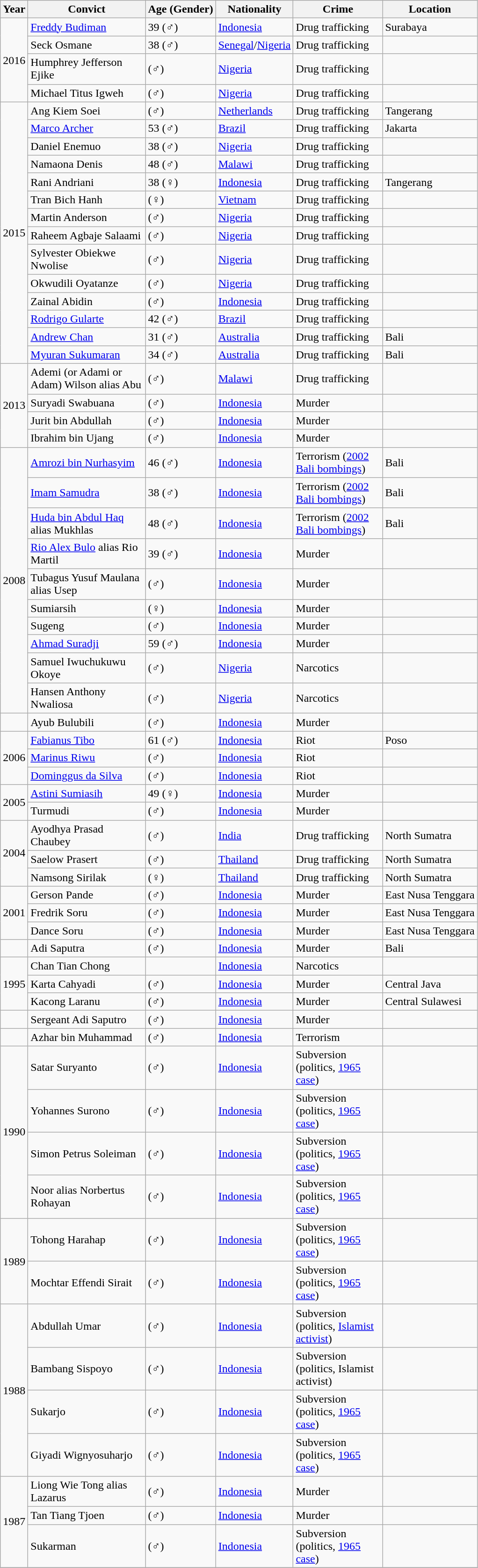<table class="wikitable sortable">
<tr>
<th width>Year</th>
<th style="width:160px;">Convict</th>
<th width>Age (Gender)</th>
<th style="width:80px;">Nationality</th>
<th style="width:120px;">Crime</th>
<th>Location</th>
</tr>
<tr>
<td rowspan=4 style="text-align:center;">2016</td>
<td><a href='#'>Freddy Budiman</a></td>
<td>39 (♂)</td>
<td><a href='#'>Indonesia</a></td>
<td>Drug trafficking</td>
<td>Surabaya</td>
</tr>
<tr>
<td>Seck Osmane</td>
<td>38 (♂)</td>
<td><a href='#'>Senegal</a>/<a href='#'>Nigeria</a></td>
<td>Drug trafficking</td>
<td></td>
</tr>
<tr>
<td>Humphrey Jefferson Ejike</td>
<td>(♂)</td>
<td><a href='#'>Nigeria</a></td>
<td>Drug trafficking</td>
<td></td>
</tr>
<tr>
<td>Michael Titus Igweh</td>
<td>(♂)</td>
<td><a href='#'>Nigeria</a></td>
<td>Drug trafficking</td>
<td></td>
</tr>
<tr>
<td rowspan=14 style="text-align:center;">2015</td>
<td>Ang Kiem Soei</td>
<td>(♂)</td>
<td><a href='#'>Netherlands</a></td>
<td>Drug trafficking</td>
<td>Tangerang</td>
</tr>
<tr>
<td><a href='#'>Marco Archer</a></td>
<td>53 (♂)</td>
<td><a href='#'>Brazil</a></td>
<td>Drug trafficking</td>
<td>Jakarta</td>
</tr>
<tr>
<td>Daniel Enemuo</td>
<td>38 (♂)</td>
<td><a href='#'>Nigeria</a></td>
<td>Drug trafficking</td>
<td></td>
</tr>
<tr>
<td>Namaona Denis</td>
<td>48 (♂)</td>
<td><a href='#'>Malawi</a></td>
<td>Drug trafficking</td>
<td></td>
</tr>
<tr>
<td>Rani Andriani</td>
<td>38 (♀)</td>
<td><a href='#'>Indonesia</a></td>
<td>Drug trafficking</td>
<td>Tangerang</td>
</tr>
<tr>
<td>Tran Bich Hanh</td>
<td>(♀)</td>
<td><a href='#'>Vietnam</a></td>
<td>Drug trafficking</td>
<td></td>
</tr>
<tr>
<td>Martin Anderson</td>
<td>(♂)</td>
<td><a href='#'>Nigeria</a></td>
<td>Drug trafficking</td>
<td></td>
</tr>
<tr>
<td>Raheem Agbaje Salaami</td>
<td>(♂)</td>
<td><a href='#'>Nigeria</a></td>
<td>Drug trafficking</td>
<td></td>
</tr>
<tr>
<td>Sylvester Obiekwe Nwolise</td>
<td>(♂)</td>
<td><a href='#'>Nigeria</a></td>
<td>Drug trafficking</td>
<td></td>
</tr>
<tr>
<td>Okwudili Oyatanze</td>
<td>(♂)</td>
<td><a href='#'>Nigeria</a></td>
<td>Drug trafficking</td>
<td></td>
</tr>
<tr>
<td>Zainal Abidin</td>
<td>(♂)</td>
<td><a href='#'>Indonesia</a></td>
<td>Drug trafficking</td>
<td></td>
</tr>
<tr>
<td><a href='#'>Rodrigo Gularte</a></td>
<td>42 (♂)</td>
<td><a href='#'>Brazil</a></td>
<td>Drug trafficking</td>
<td></td>
</tr>
<tr>
<td><a href='#'>Andrew Chan</a></td>
<td>31 (♂)</td>
<td><a href='#'>Australia</a></td>
<td>Drug trafficking</td>
<td>Bali</td>
</tr>
<tr>
<td><a href='#'>Myuran Sukumaran</a></td>
<td>34 (♂)</td>
<td><a href='#'>Australia</a></td>
<td>Drug trafficking</td>
<td>Bali</td>
</tr>
<tr>
<td rowspan=4 style="text-align:center;">2013</td>
<td>Ademi (or Adami or Adam) Wilson alias Abu</td>
<td>(♂)</td>
<td><a href='#'>Malawi</a></td>
<td>Drug trafficking</td>
<td></td>
</tr>
<tr>
<td>Suryadi Swabuana</td>
<td>(♂)</td>
<td><a href='#'>Indonesia</a></td>
<td>Murder</td>
<td></td>
</tr>
<tr>
<td>Jurit bin Abdullah</td>
<td>(♂)</td>
<td><a href='#'>Indonesia</a></td>
<td>Murder</td>
<td></td>
</tr>
<tr>
<td>Ibrahim bin Ujang</td>
<td>(♂)</td>
<td><a href='#'>Indonesia</a></td>
<td>Murder</td>
<td></td>
</tr>
<tr>
<td rowspan=10 style="text-align:center;">2008</td>
<td><a href='#'>Amrozi bin Nurhasyim</a></td>
<td>46 (♂)</td>
<td><a href='#'>Indonesia</a></td>
<td>Terrorism (<a href='#'>2002 Bali bombings</a>)</td>
<td>Bali</td>
</tr>
<tr>
<td><a href='#'>Imam Samudra</a></td>
<td>38 (♂)</td>
<td><a href='#'>Indonesia</a></td>
<td>Terrorism (<a href='#'>2002 Bali bombings</a>)</td>
<td>Bali</td>
</tr>
<tr>
<td><a href='#'>Huda bin Abdul Haq</a> alias Mukhlas</td>
<td>48 (♂)</td>
<td><a href='#'>Indonesia</a></td>
<td>Terrorism (<a href='#'>2002 Bali bombings</a>)</td>
<td>Bali</td>
</tr>
<tr>
<td><a href='#'>Rio Alex Bulo</a> alias Rio Martil</td>
<td>39 (♂)</td>
<td><a href='#'>Indonesia</a></td>
<td>Murder</td>
<td></td>
</tr>
<tr>
<td>Tubagus Yusuf Maulana alias Usep</td>
<td>(♂)</td>
<td><a href='#'>Indonesia</a></td>
<td>Murder</td>
<td></td>
</tr>
<tr>
<td>Sumiarsih</td>
<td>(♀)</td>
<td><a href='#'>Indonesia</a></td>
<td>Murder</td>
<td></td>
</tr>
<tr>
<td>Sugeng</td>
<td>(♂)</td>
<td><a href='#'>Indonesia</a></td>
<td>Murder</td>
<td></td>
</tr>
<tr>
<td><a href='#'>Ahmad Suradji</a></td>
<td>59 (♂)</td>
<td><a href='#'>Indonesia</a></td>
<td>Murder</td>
<td></td>
</tr>
<tr>
<td>Samuel Iwuchukuwu Okoye</td>
<td>(♂)</td>
<td><a href='#'>Nigeria</a></td>
<td>Narcotics</td>
<td></td>
</tr>
<tr>
<td>Hansen Anthony Nwaliosa</td>
<td>(♂)</td>
<td><a href='#'>Nigeria</a></td>
<td>Narcotics</td>
<td></td>
</tr>
<tr>
<td></td>
<td>Ayub Bulubili</td>
<td>(♂)</td>
<td><a href='#'>Indonesia</a></td>
<td>Murder</td>
<td></td>
</tr>
<tr>
<td rowspan=3 style="text-align:center;">2006</td>
<td><a href='#'>Fabianus Tibo</a></td>
<td>61 (♂)</td>
<td><a href='#'>Indonesia</a></td>
<td>Riot</td>
<td>Poso</td>
</tr>
<tr>
<td><a href='#'>Marinus Riwu</a></td>
<td>(♂)</td>
<td><a href='#'>Indonesia</a></td>
<td>Riot</td>
<td></td>
</tr>
<tr>
<td><a href='#'>Dominggus da Silva</a></td>
<td>(♂)</td>
<td><a href='#'>Indonesia</a></td>
<td>Riot</td>
<td></td>
</tr>
<tr>
<td rowspan=2 style="text-align:center;">2005</td>
<td><a href='#'>Astini Sumiasih</a></td>
<td>49 (♀)</td>
<td><a href='#'>Indonesia</a></td>
<td>Murder</td>
<td></td>
</tr>
<tr>
<td>Turmudi</td>
<td>(♂)</td>
<td><a href='#'>Indonesia</a></td>
<td>Murder</td>
<td></td>
</tr>
<tr>
<td rowspan=3 style="text-align:center;">2004</td>
<td>Ayodhya Prasad Chaubey</td>
<td>(♂)</td>
<td><a href='#'>India</a></td>
<td>Drug trafficking</td>
<td>North Sumatra</td>
</tr>
<tr>
<td>Saelow Prasert</td>
<td>(♂)</td>
<td><a href='#'>Thailand</a></td>
<td>Drug trafficking</td>
<td>North Sumatra</td>
</tr>
<tr>
<td>Namsong Sirilak</td>
<td>(♀)</td>
<td><a href='#'>Thailand</a></td>
<td>Drug trafficking</td>
<td>North Sumatra</td>
</tr>
<tr>
<td rowspan=3 style="text-align:center;">2001</td>
<td>Gerson Pande</td>
<td>(♂)</td>
<td><a href='#'>Indonesia</a></td>
<td>Murder</td>
<td>East Nusa Tenggara</td>
</tr>
<tr>
<td>Fredrik Soru</td>
<td>(♂)</td>
<td><a href='#'>Indonesia</a></td>
<td>Murder</td>
<td>East Nusa Tenggara</td>
</tr>
<tr>
<td>Dance Soru</td>
<td>(♂)</td>
<td><a href='#'>Indonesia</a></td>
<td>Murder</td>
<td>East Nusa Tenggara</td>
</tr>
<tr>
<td></td>
<td>Adi Saputra</td>
<td>(♂)</td>
<td><a href='#'>Indonesia</a></td>
<td>Murder</td>
<td>Bali</td>
</tr>
<tr>
<td rowspan=3 style="text-align:center;">1995</td>
<td>Chan Tian Chong</td>
<td></td>
<td><a href='#'>Indonesia</a></td>
<td>Narcotics</td>
<td></td>
</tr>
<tr>
<td>Karta Cahyadi</td>
<td>(♂)</td>
<td><a href='#'>Indonesia</a></td>
<td>Murder</td>
<td>Central Java</td>
</tr>
<tr>
<td>Kacong Laranu</td>
<td>(♂)</td>
<td><a href='#'>Indonesia</a></td>
<td>Murder</td>
<td>Central Sulawesi</td>
</tr>
<tr>
<td></td>
<td>Sergeant Adi Saputro</td>
<td>(♂)</td>
<td><a href='#'>Indonesia</a></td>
<td>Murder</td>
<td></td>
</tr>
<tr>
<td></td>
<td>Azhar bin Muhammad</td>
<td>(♂)</td>
<td><a href='#'>Indonesia</a></td>
<td>Terrorism</td>
<td></td>
</tr>
<tr>
<td rowspan=4 style="text-align:center;">1990</td>
<td>Satar Suryanto</td>
<td>(♂)</td>
<td><a href='#'>Indonesia</a></td>
<td>Subversion (politics, <a href='#'>1965 case</a>)</td>
<td></td>
</tr>
<tr>
<td>Yohannes Surono</td>
<td>(♂)</td>
<td><a href='#'>Indonesia</a></td>
<td>Subversion (politics, <a href='#'>1965 case</a>)</td>
<td></td>
</tr>
<tr>
<td>Simon Petrus Soleiman</td>
<td>(♂)</td>
<td><a href='#'>Indonesia</a></td>
<td>Subversion (politics, <a href='#'>1965 case</a>)</td>
<td></td>
</tr>
<tr>
<td>Noor alias Norbertus Rohayan</td>
<td>(♂)</td>
<td><a href='#'>Indonesia</a></td>
<td>Subversion (politics, <a href='#'>1965 case</a>)</td>
<td></td>
</tr>
<tr>
<td rowspan=2 style="text-align:center;">1989</td>
<td>Tohong Harahap</td>
<td>(♂)</td>
<td><a href='#'>Indonesia</a></td>
<td>Subversion (politics, <a href='#'>1965 case</a>)</td>
<td></td>
</tr>
<tr>
<td>Mochtar Effendi Sirait</td>
<td>(♂)</td>
<td><a href='#'>Indonesia</a></td>
<td>Subversion (politics, <a href='#'>1965 case</a>)</td>
<td></td>
</tr>
<tr>
<td rowspan=4 style="text-align:center;">1988</td>
<td>Abdullah Umar</td>
<td>(♂)</td>
<td><a href='#'>Indonesia</a></td>
<td>Subversion (politics, <a href='#'>Islamist activist</a>)</td>
<td></td>
</tr>
<tr>
<td>Bambang Sispoyo</td>
<td>(♂)</td>
<td><a href='#'>Indonesia</a></td>
<td>Subversion (politics, Islamist activist)</td>
<td></td>
</tr>
<tr>
<td>Sukarjo</td>
<td>(♂)</td>
<td><a href='#'>Indonesia</a></td>
<td>Subversion (politics, <a href='#'>1965 case</a>)</td>
<td></td>
</tr>
<tr>
<td>Giyadi Wignyosuharjo</td>
<td>(♂)</td>
<td><a href='#'>Indonesia</a></td>
<td>Subversion (politics, <a href='#'>1965 case</a>)</td>
<td></td>
</tr>
<tr>
<td rowspan=3 style="text-align:center;">1987</td>
<td>Liong Wie Tong alias Lazarus</td>
<td>(♂)</td>
<td><a href='#'>Indonesia</a></td>
<td>Murder</td>
<td></td>
</tr>
<tr>
<td>Tan Tiang Tjoen</td>
<td>(♂)</td>
<td><a href='#'>Indonesia</a></td>
<td>Murder</td>
<td></td>
</tr>
<tr>
<td>Sukarman</td>
<td>(♂)</td>
<td><a href='#'>Indonesia</a></td>
<td>Subversion (politics, <a href='#'>1965 case</a>)</td>
<td></td>
</tr>
<tr>
</tr>
</table>
